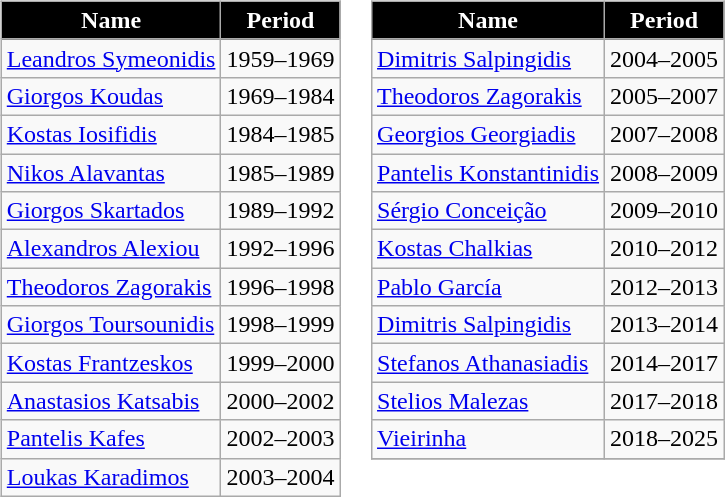<table>
<tr valign="top">
<td><br><table class="wikitable alternance">
<tr>
<th style="color:#FFFFFF; background:black;">Name</th>
<th style="color:#FFFFFF; background:black;">Period</th>
</tr>
<tr>
<td> <a href='#'>Leandros Symeonidis</a></td>
<td>1959–1969</td>
</tr>
<tr>
<td> <a href='#'>Giorgos Koudas</a></td>
<td>1969–1984</td>
</tr>
<tr>
<td> <a href='#'>Kostas Iosifidis</a></td>
<td>1984–1985</td>
</tr>
<tr>
<td> <a href='#'>Nikos Alavantas</a></td>
<td>1985–1989</td>
</tr>
<tr>
<td> <a href='#'>Giorgos Skartados</a></td>
<td>1989–1992</td>
</tr>
<tr>
<td> <a href='#'>Alexandros Alexiou</a></td>
<td>1992–1996</td>
</tr>
<tr>
<td> <a href='#'>Theodoros Zagorakis</a></td>
<td>1996–1998</td>
</tr>
<tr>
<td> <a href='#'>Giorgos Toursounidis</a></td>
<td>1998–1999</td>
</tr>
<tr>
<td> <a href='#'>Kostas Frantzeskos</a></td>
<td>1999–2000</td>
</tr>
<tr>
<td> <a href='#'>Anastasios Katsabis</a></td>
<td>2000–2002</td>
</tr>
<tr>
<td> <a href='#'>Pantelis Kafes</a></td>
<td>2002–2003</td>
</tr>
<tr>
<td> <a href='#'>Loukas Karadimos</a></td>
<td>2003–2004</td>
</tr>
</table>
</td>
<td><br><table class="wikitable alternance">
<tr>
<th style="color:#FFFFFF; background:black;">Name</th>
<th style="color:#FFFFFF; background:black;">Period</th>
</tr>
<tr>
<td> <a href='#'>Dimitris Salpingidis</a></td>
<td>2004–2005</td>
</tr>
<tr>
<td> <a href='#'>Theodoros Zagorakis</a></td>
<td>2005–2007</td>
</tr>
<tr>
<td> <a href='#'>Georgios Georgiadis</a></td>
<td>2007–2008</td>
</tr>
<tr>
<td> <a href='#'>Pantelis Konstantinidis</a></td>
<td>2008–2009</td>
</tr>
<tr>
<td> <a href='#'>Sérgio Conceição</a></td>
<td>2009–2010</td>
</tr>
<tr>
<td> <a href='#'>Kostas Chalkias</a></td>
<td>2010–2012</td>
</tr>
<tr>
<td> <a href='#'>Pablo García</a></td>
<td>2012–2013</td>
</tr>
<tr>
<td> <a href='#'>Dimitris Salpingidis</a></td>
<td>2013–2014</td>
</tr>
<tr>
<td> <a href='#'>Stefanos Athanasiadis</a></td>
<td>2014–2017</td>
</tr>
<tr>
<td> <a href='#'>Stelios Malezas</a></td>
<td>2017–2018</td>
</tr>
<tr>
<td> <a href='#'>Vieirinha</a></td>
<td>2018–2025</td>
</tr>
<tr>
</tr>
</table>
</td>
</tr>
</table>
